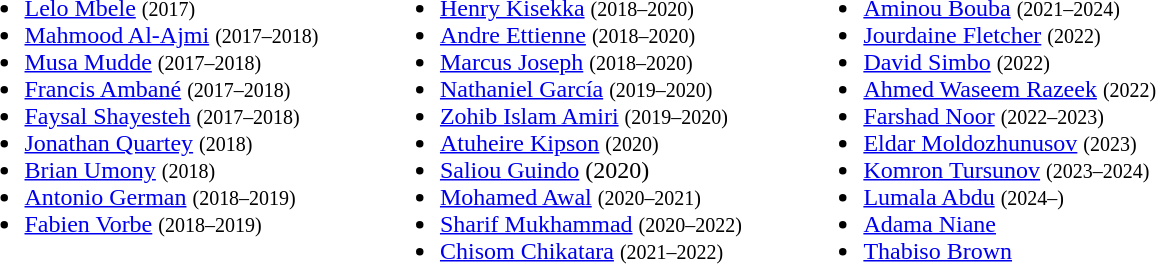<table>
<tr>
<td valign="top"><br><ul><li> <a href='#'>Lelo Mbele</a> <small>(2017)</small></li><li> <a href='#'>Mahmood Al-Ajmi</a> <small>(2017–2018)</small></li><li> <a href='#'>Musa Mudde</a> <small>(2017–2018)</small></li><li> <a href='#'>Francis Ambané</a> <small>(2017–2018)</small></li><li> <a href='#'>Faysal Shayesteh</a> <small>(2017–2018)</small></li><li> <a href='#'>Jonathan Quartey</a> <small>(2018)</small></li><li> <a href='#'>Brian Umony</a> <small>(2018)</small></li><li> <a href='#'>Antonio German</a> <small>(2018–2019) </small></li><li> <a href='#'>Fabien Vorbe</a> <small>(2018–2019)</small></li></ul></td>
<td width="33"> </td>
<td valign="top"><br><ul><li> <a href='#'>Henry Kisekka</a> <small>(2018–2020)</small></li><li> <a href='#'>Andre Ettienne</a> <small>(2018–2020)</small></li><li> <a href='#'>Marcus Joseph</a> <small>(2018–2020)</small></li><li> <a href='#'>Nathaniel García</a> <small>(2019–2020)</small></li><li> <a href='#'>Zohib Islam Amiri</a> <small>(2019–2020)</small></li><li> <a href='#'>Atuheire Kipson</a> <small>(2020)</small></li><li> <a href='#'>Saliou Guindo</a> (2020)</li><li> <a href='#'>Mohamed Awal</a> <small>(2020–2021)</small></li><li> <a href='#'>Sharif Mukhammad</a> <small>(2020–2022)</small></li><li> <a href='#'>Chisom Chikatara</a> <small>(2021–2022)</small></li></ul></td>
<td width="33"> </td>
<td valign="top"><br><ul><li> <a href='#'>Aminou Bouba</a> <small>(2021–2024)</small></li><li> <a href='#'>Jourdaine Fletcher</a> <small>(2022)</small></li><li> <a href='#'>David Simbo</a> <small>(2022)</small></li><li> <a href='#'>Ahmed Waseem Razeek</a> <small>(2022)</small></li><li> <a href='#'>Farshad Noor</a> <small>(2022–2023)</small></li><li> <a href='#'>Eldar Moldozhunusov</a> <small>(2023)</small></li><li> <a href='#'>Komron Tursunov</a> <small>(2023–2024)</small></li><li> <a href='#'>Lumala Abdu</a> <small>(2024–)</small></li><li> <a href='#'>Adama Niane</a> </li><li> <a href='#'>Thabiso Brown</a> </li></ul></td>
</tr>
</table>
